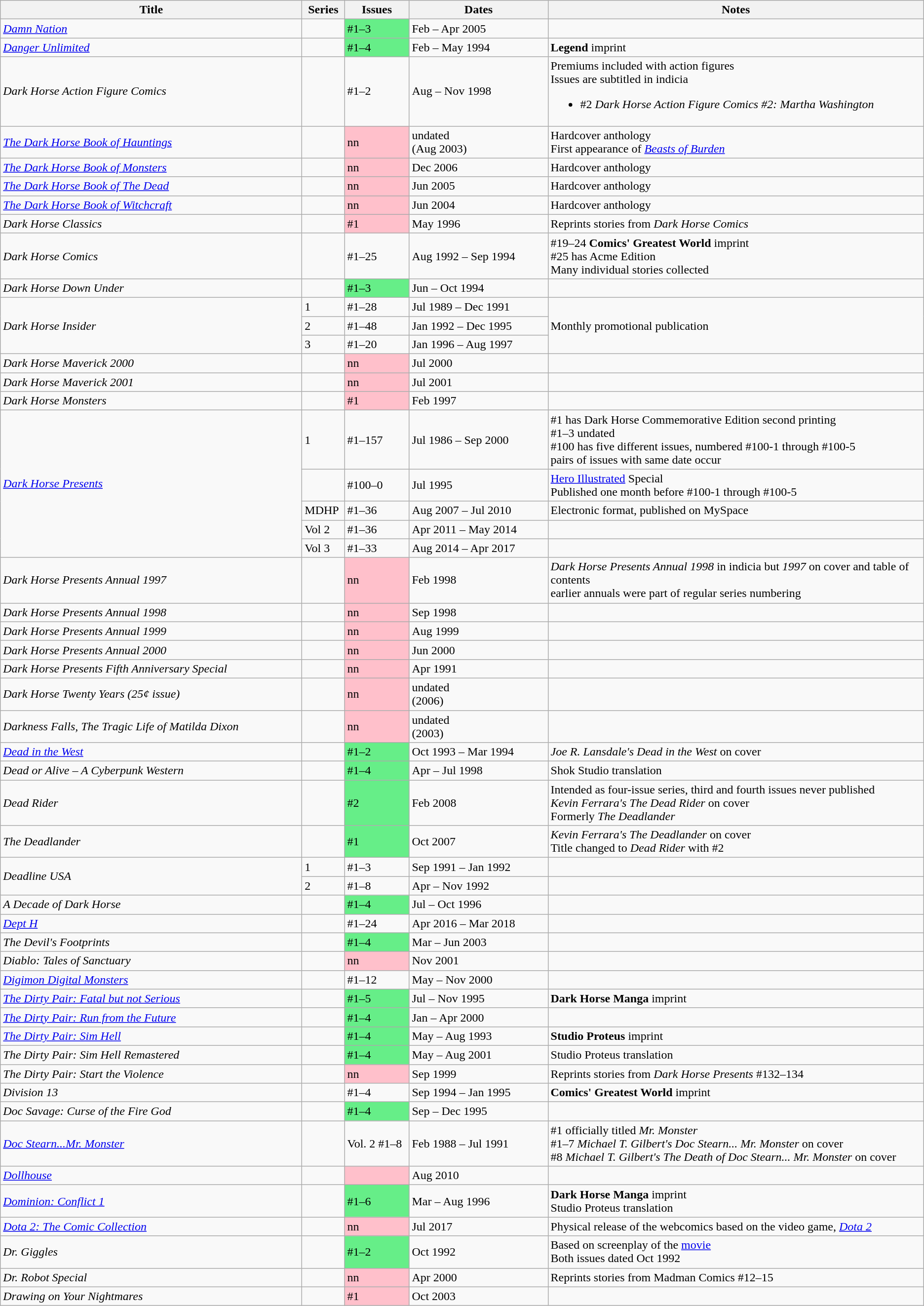<table class="wikitable">
<tr>
<th scope="col" style="width: 400px;">Title</th>
<th scope="col" style="width: 50px;">Series</th>
<th scope="col" style="width: 80px;">Issues</th>
<th scope="col" style="width: 180px;">Dates</th>
<th>Notes</th>
</tr>
<tr>
<td><em><a href='#'>Damn Nation</a></em></td>
<td></td>
<td style="background:#66EE88;">#1–3</td>
<td>Feb – Apr 2005</td>
<td></td>
</tr>
<tr>
<td><em><a href='#'>Danger Unlimited</a></em></td>
<td></td>
<td style="background:#66EE88;">#1–4</td>
<td>Feb – May 1994</td>
<td><strong>Legend</strong> imprint</td>
</tr>
<tr>
<td><em>Dark Horse Action Figure Comics</em></td>
<td></td>
<td>#1–2</td>
<td>Aug – Nov 1998</td>
<td>Premiums included with action figures<br>Issues are subtitled in indicia<br><ul><li>#2 <em>Dark Horse Action Figure Comics #2: Martha Washington</em></li></ul></td>
</tr>
<tr>
<td><em><a href='#'>The Dark Horse Book of Hauntings</a></em></td>
<td></td>
<td style="background:#FFC0CB;">nn</td>
<td>undated<br>(Aug 2003)</td>
<td>Hardcover anthology<br>First appearance of <em><a href='#'>Beasts of Burden</a></em></td>
</tr>
<tr>
<td><em><a href='#'>The Dark Horse Book of Monsters</a></em></td>
<td></td>
<td style="background:#FFC0CB;">nn</td>
<td>Dec 2006</td>
<td>Hardcover anthology</td>
</tr>
<tr>
<td><em><a href='#'>The Dark Horse Book of The Dead</a></em></td>
<td></td>
<td style="background:#FFC0CB;">nn</td>
<td>Jun 2005</td>
<td>Hardcover anthology</td>
</tr>
<tr>
<td><em><a href='#'>The Dark Horse Book of Witchcraft</a></em></td>
<td></td>
<td style="background:#FFC0CB;">nn</td>
<td>Jun 2004</td>
<td>Hardcover anthology</td>
</tr>
<tr>
<td><em>Dark Horse Classics</em></td>
<td></td>
<td style="background:#FFC0CB;">#1</td>
<td>May 1996</td>
<td>Reprints stories from <em>Dark Horse Comics</em></td>
</tr>
<tr>
<td><em>Dark Horse Comics</em></td>
<td></td>
<td>#1–25</td>
<td>Aug 1992 – Sep 1994</td>
<td>#19–24 <strong>Comics' Greatest World</strong> imprint<br>#25 has Acme Edition<br>Many individual stories collected</td>
</tr>
<tr>
<td><em>Dark Horse Down Under</em></td>
<td></td>
<td style="background:#66EE88;">#1–3</td>
<td>Jun – Oct 1994</td>
<td></td>
</tr>
<tr>
<td rowspan="3"><em>Dark Horse Insider</em></td>
<td>1</td>
<td>#1–28</td>
<td>Jul 1989 – Dec 1991</td>
<td rowspan="3">Monthly promotional publication</td>
</tr>
<tr>
<td>2</td>
<td>#1–48</td>
<td>Jan 1992 – Dec 1995</td>
</tr>
<tr>
<td>3</td>
<td>#1–20</td>
<td>Jan 1996 – Aug 1997</td>
</tr>
<tr>
<td><em>Dark Horse Maverick 2000</em></td>
<td></td>
<td style="background:#FFC0CB;">nn</td>
<td>Jul 2000</td>
<td></td>
</tr>
<tr>
<td><em>Dark Horse Maverick 2001</em></td>
<td></td>
<td style="background:#FFC0CB;">nn</td>
<td>Jul 2001</td>
<td></td>
</tr>
<tr>
<td><em>Dark Horse Monsters</em></td>
<td></td>
<td style="background:#FFC0CB;">#1</td>
<td>Feb 1997</td>
<td></td>
</tr>
<tr>
<td rowspan="5"><em><a href='#'>Dark Horse Presents</a></em></td>
<td>1</td>
<td>#1–157</td>
<td>Jul 1986 – Sep 2000</td>
<td>#1 has Dark Horse Commemorative Edition second printing<br>#1–3 undated<br>#100 has five different issues, numbered #100-1 through #100-5<br>pairs of issues with same date occur</td>
</tr>
<tr>
<td></td>
<td>#100–0</td>
<td>Jul 1995</td>
<td><a href='#'>Hero Illustrated</a> Special<br>Published one month before #100-1 through #100-5</td>
</tr>
<tr>
<td>MDHP</td>
<td>#1–36</td>
<td>Aug 2007 – Jul 2010</td>
<td>Electronic format, published on MySpace</td>
</tr>
<tr>
<td>Vol 2</td>
<td>#1–36</td>
<td>Apr 2011 – May 2014</td>
<td></td>
</tr>
<tr>
<td>Vol 3</td>
<td>#1–33</td>
<td>Aug 2014 – Apr 2017</td>
<td></td>
</tr>
<tr>
<td><em>Dark Horse Presents Annual 1997</em></td>
<td></td>
<td style="background:#FFC0CB;">nn</td>
<td>Feb 1998</td>
<td><em>Dark Horse Presents Annual 1998</em> in indicia but <em>1997</em> on cover and table of contents<br>earlier annuals were part of regular series numbering</td>
</tr>
<tr>
<td><em>Dark Horse Presents Annual 1998</em></td>
<td></td>
<td style="background:#FFC0CB;">nn</td>
<td>Sep 1998</td>
<td></td>
</tr>
<tr>
<td><em>Dark Horse Presents Annual 1999</em></td>
<td></td>
<td style="background:#FFC0CB;">nn</td>
<td>Aug 1999</td>
<td></td>
</tr>
<tr>
<td><em>Dark Horse Presents Annual 2000</em></td>
<td></td>
<td style="background:#FFC0CB;">nn</td>
<td>Jun 2000</td>
<td></td>
</tr>
<tr>
<td><em>Dark Horse Presents Fifth Anniversary Special</em></td>
<td></td>
<td style="background:#FFC0CB;">nn</td>
<td>Apr 1991</td>
<td></td>
</tr>
<tr>
<td><em>Dark Horse Twenty Years (25¢ issue)</em></td>
<td></td>
<td style="background:#FFC0CB;">nn</td>
<td>undated<br>(2006)</td>
<td></td>
</tr>
<tr>
<td><em>Darkness Falls, The Tragic Life of Matilda Dixon</em></td>
<td></td>
<td style="background:#FFC0CB;">nn</td>
<td>undated<br>(2003)</td>
<td></td>
</tr>
<tr>
<td><em><a href='#'>Dead in the West</a></em></td>
<td></td>
<td style="background:#66EE88;">#1–2</td>
<td>Oct 1993 – Mar 1994</td>
<td><em>Joe R. Lansdale's Dead in the West</em> on cover</td>
</tr>
<tr>
<td><em>Dead or Alive – A Cyberpunk Western</em></td>
<td></td>
<td style="background:#66EE88;">#1–4</td>
<td>Apr – Jul 1998</td>
<td>Shok Studio translation</td>
</tr>
<tr>
<td><em>Dead Rider</em></td>
<td></td>
<td style="background:#66EE88;">#2</td>
<td>Feb 2008</td>
<td>Intended as four-issue series, third and fourth issues never published<br><em>Kevin Ferrara's The Dead Rider</em> on cover<br>Formerly <em>The Deadlander</em></td>
</tr>
<tr>
<td><em>The Deadlander</em></td>
<td></td>
<td style="background:#66EE88;">#1</td>
<td>Oct 2007</td>
<td><em>Kevin Ferrara's The Deadlander</em> on cover<br>Title changed to <em>Dead Rider</em> with #2</td>
</tr>
<tr>
<td rowspan="2"><em>Deadline USA</em></td>
<td>1</td>
<td>#1–3</td>
<td>Sep 1991 – Jan 1992</td>
<td></td>
</tr>
<tr>
<td>2</td>
<td>#1–8</td>
<td>Apr – Nov 1992</td>
<td></td>
</tr>
<tr>
<td><em>A Decade of Dark Horse</em></td>
<td></td>
<td style="background:#66EE88;">#1–4</td>
<td>Jul – Oct 1996</td>
<td></td>
</tr>
<tr>
<td><em><a href='#'>Dept H</a></em></td>
<td></td>
<td>#1–24</td>
<td>Apr 2016 – Mar 2018</td>
</tr>
<tr>
<td><em>The Devil's Footprints</em></td>
<td></td>
<td style="background:#66EE88;">#1–4</td>
<td>Mar – Jun 2003</td>
<td></td>
</tr>
<tr>
<td><em>Diablo: Tales of Sanctuary</em></td>
<td></td>
<td style="background:#FFC0CB;">nn</td>
<td>Nov 2001</td>
<td></td>
</tr>
<tr>
<td><em><a href='#'>Digimon Digital Monsters</a></em></td>
<td></td>
<td>#1–12</td>
<td>May – Nov 2000</td>
<td></td>
</tr>
<tr>
<td><em><a href='#'>The Dirty Pair: Fatal but not Serious</a></em></td>
<td></td>
<td style="background:#66EE88;">#1–5</td>
<td>Jul – Nov 1995</td>
<td><strong>Dark Horse Manga</strong> imprint</td>
</tr>
<tr>
<td><em><a href='#'>The Dirty Pair: Run from the Future</a></em></td>
<td></td>
<td style="background:#66EE88;">#1–4</td>
<td>Jan – Apr 2000</td>
<td></td>
</tr>
<tr>
<td><em><a href='#'>The Dirty Pair: Sim Hell</a></em></td>
<td></td>
<td style="background:#66EE88;">#1–4</td>
<td>May – Aug 1993</td>
<td><strong>Studio Proteus</strong> imprint</td>
</tr>
<tr>
<td><em>The Dirty Pair: Sim Hell Remastered</em></td>
<td></td>
<td style="background:#66EE88;">#1–4</td>
<td>May – Aug 2001</td>
<td>Studio Proteus translation</td>
</tr>
<tr>
<td><em>The Dirty Pair: Start the Violence</em></td>
<td></td>
<td style="background:#FFC0CB;">nn</td>
<td>Sep 1999</td>
<td>Reprints stories from <em>Dark Horse Presents</em> #132–134</td>
</tr>
<tr>
<td><em>Division 13</em></td>
<td></td>
<td>#1–4</td>
<td>Sep 1994 – Jan 1995</td>
<td><strong>Comics' Greatest World</strong> imprint</td>
</tr>
<tr>
<td><em>Doc Savage: Curse of the Fire God</em></td>
<td></td>
<td style="background:#66EE88;">#1–4</td>
<td>Sep – Dec 1995</td>
<td></td>
</tr>
<tr>
<td><em><a href='#'>Doc Stearn...Mr. Monster</a></em></td>
<td></td>
<td>Vol. 2 #1–8</td>
<td>Feb 1988 – Jul 1991</td>
<td>#1 officially titled <em>Mr. Monster</em><br>#1–7 <em>Michael T. Gilbert's Doc Stearn... Mr. Monster</em> on cover<br>#8 <em>Michael T. Gilbert's The Death of Doc Stearn... Mr. Monster</em> on cover</td>
</tr>
<tr>
<td><em><a href='#'>Dollhouse</a></em></td>
<td></td>
<td style="background:#FFC0CB;"></td>
<td>Aug 2010</td>
<td></td>
</tr>
<tr>
<td><em><a href='#'>Dominion: Conflict 1</a></em></td>
<td></td>
<td style="background:#66EE88;">#1–6</td>
<td>Mar – Aug 1996</td>
<td><strong>Dark Horse Manga</strong> imprint<br>Studio Proteus translation</td>
</tr>
<tr>
<td><em><a href='#'>Dota 2: The Comic Collection</a></em></td>
<td></td>
<td style="background:#FFC0CB;">nn</td>
<td>Jul 2017</td>
<td>Physical release of the webcomics based on the video game, <em><a href='#'>Dota 2</a></em></td>
</tr>
<tr>
<td><em>Dr. Giggles</em></td>
<td></td>
<td style="background:#66EE88;">#1–2</td>
<td>Oct 1992</td>
<td>Based on screenplay of the <a href='#'>movie</a><br>Both issues dated Oct 1992</td>
</tr>
<tr>
<td><em>Dr. Robot Special</em></td>
<td></td>
<td style="background:#FFC0CB;">nn</td>
<td>Apr 2000</td>
<td>Reprints stories from Madman Comics #12–15</td>
</tr>
<tr>
<td><em>Drawing on Your Nightmares</em></td>
<td></td>
<td style="background:#FFC0CB;">#1</td>
<td>Oct 2003</td>
<td></td>
</tr>
</table>
